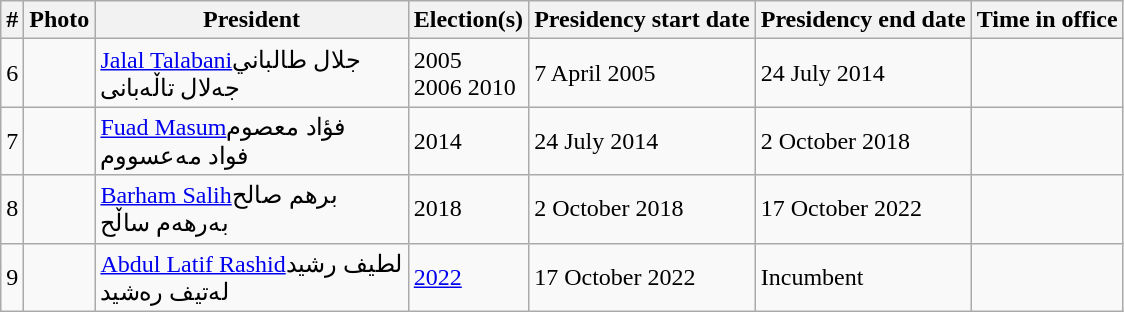<table class="wikitable">
<tr>
<th>#</th>
<th>Photo</th>
<th>President</th>
<th>Election(s)</th>
<th><strong>Presidency start date</strong></th>
<th><strong>Presidency end date</strong></th>
<th>Time in office</th>
</tr>
<tr>
<td>6</td>
<td></td>
<td><a href='#'>Jalal Talabani</a>جلال طالباني<br>جەلال تاڵەبانی
</td>
<td>2005<br>2006
2010</td>
<td>7 April 2005</td>
<td>24 July 2014</td>
<td></td>
</tr>
<tr>
<td>7</td>
<td></td>
<td><a href='#'>Fuad Masum</a>فؤاد معصوم<br>فواد مەعسووم
</td>
<td>2014</td>
<td>24 July 2014</td>
<td>2 October 2018</td>
<td></td>
</tr>
<tr>
<td>8</td>
<td></td>
<td><a href='#'>Barham Salih</a>برهم صالح<br>بەرهەم ساڵح
</td>
<td>2018</td>
<td>2 October 2018</td>
<td>17 October 2022</td>
<td></td>
</tr>
<tr>
<td>9</td>
<td></td>
<td><a href='#'>Abdul Latif Rashid</a>لطيف رشيد<br>لەتیف رەشید
</td>
<td><a href='#'>2022</a></td>
<td>17 October 2022</td>
<td>Incumbent<br></td>
<td></td>
</tr>
</table>
